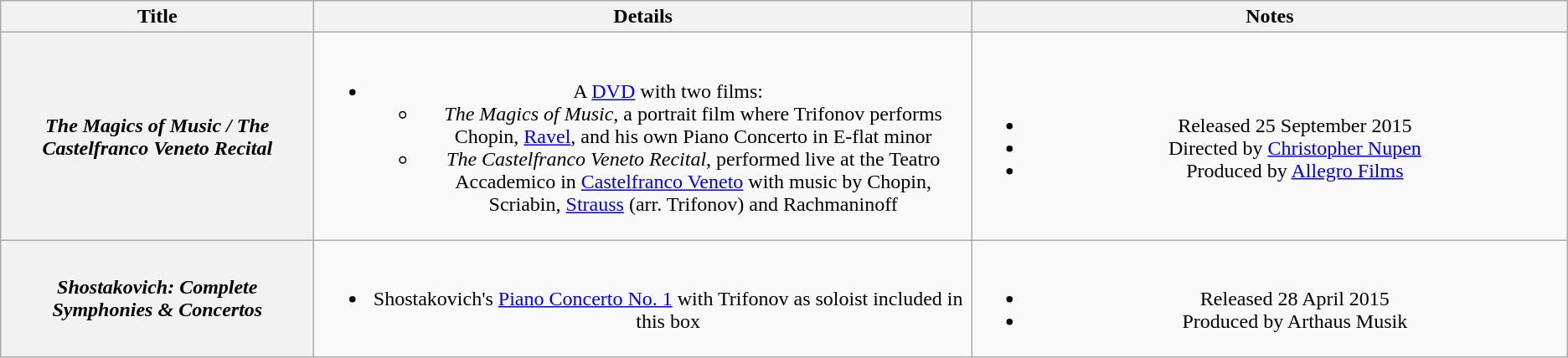<table class="wikitable sortable plainrowheaders" style="text-align:center">
<tr>
<th scope="col" width="20%">Title</th>
<th scope="col" width="42%" class="unsortable">Details</th>
<th scope="col" width="38%" class="unsortable">Notes</th>
</tr>
<tr>
<th scope="row"><em>The Magics of Music / The Castelfranco Veneto Recital</em></th>
<td><br><ul><li>A <a href='#'>DVD</a> with two films:<ul><li><em>The Magics of Music</em>, a portrait film where Trifonov performs Chopin, <a href='#'>Ravel</a>, and his own Piano Concerto in E-flat minor</li><li><em>The Castelfranco Veneto Recital</em>, performed live at the Teatro Accademico in <a href='#'>Castelfranco Veneto</a> with music by Chopin, Scriabin, <a href='#'>Strauss</a> (arr. Trifonov) and Rachmaninoff</li></ul></li></ul></td>
<td><br><ul><li>Released 25 September 2015</li><li>Directed by <a href='#'>Christopher Nupen</a></li><li>Produced by <a href='#'>Allegro Films</a></li></ul></td>
</tr>
<tr>
<th scope=row><em>Shostakovich: Complete Symphonies & Concertos</em></th>
<td><br><ul><li>Shostakovich's <a href='#'>Piano Concerto No. 1</a> with Trifonov as soloist included in this box</li></ul></td>
<td><br><ul><li>Released 28 April 2015</li><li>Produced by Arthaus Musik</li></ul></td>
</tr>
</table>
